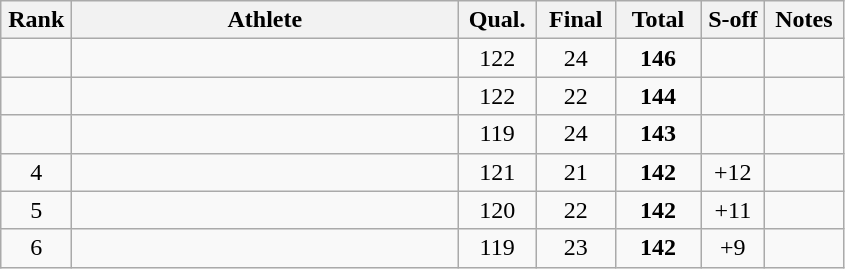<table class="wikitable" style="text-align:center">
<tr>
<th width=40>Rank</th>
<th width=250>Athlete</th>
<th width=45>Qual.</th>
<th width=45>Final</th>
<th width=50>Total</th>
<th width=35>S-off</th>
<th width=45>Notes</th>
</tr>
<tr>
<td></td>
<td align=left></td>
<td>122</td>
<td>24</td>
<td><strong>146</strong></td>
<td></td>
<td></td>
</tr>
<tr>
<td></td>
<td align=left></td>
<td>122</td>
<td>22</td>
<td><strong>144</strong></td>
<td></td>
<td></td>
</tr>
<tr>
<td></td>
<td align=left></td>
<td>119</td>
<td>24</td>
<td><strong>143</strong></td>
<td></td>
<td></td>
</tr>
<tr>
<td>4</td>
<td align=left></td>
<td>121</td>
<td>21</td>
<td><strong>142</strong></td>
<td>+12</td>
<td></td>
</tr>
<tr>
<td>5</td>
<td align=left></td>
<td>120</td>
<td>22</td>
<td><strong>142</strong></td>
<td>+11</td>
<td></td>
</tr>
<tr>
<td>6</td>
<td align=left></td>
<td>119</td>
<td>23</td>
<td><strong>142</strong></td>
<td>+9</td>
<td></td>
</tr>
</table>
